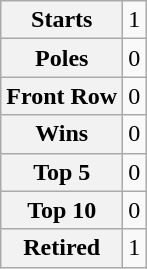<table class="wikitable" style="text-align:center">
<tr>
<th>Starts</th>
<td>1</td>
</tr>
<tr>
<th>Poles</th>
<td>0</td>
</tr>
<tr>
<th>Front Row</th>
<td>0</td>
</tr>
<tr>
<th>Wins</th>
<td>0</td>
</tr>
<tr>
<th>Top 5</th>
<td>0</td>
</tr>
<tr>
<th>Top 10</th>
<td>0</td>
</tr>
<tr>
<th>Retired</th>
<td>1</td>
</tr>
</table>
